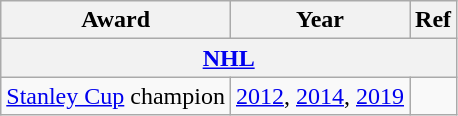<table class="wikitable">
<tr>
<th>Award</th>
<th>Year</th>
<th>Ref</th>
</tr>
<tr>
<th colspan="3"><a href='#'>NHL</a></th>
</tr>
<tr>
<td><a href='#'>Stanley Cup</a> champion</td>
<td><a href='#'>2012</a>, <a href='#'>2014</a>, <a href='#'>2019</a></td>
<td></td>
</tr>
</table>
